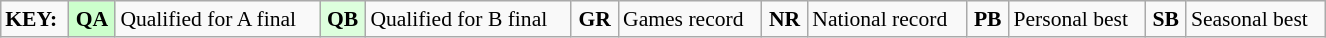<table class="wikitable" style="margin:0.5em auto; font-size:90%;position:relative;" width=70%>
<tr>
<td><strong>KEY:</strong></td>
<td bgcolor="ccffcc" align="center"><strong>QA</strong></td>
<td>Qualified for A final</td>
<td bgcolor="ddffdd" align="center"><strong>QB</strong></td>
<td>Qualified for B final</td>
<td align=center><strong>GR</strong></td>
<td>Games record</td>
<td align=center><strong>NR</strong></td>
<td>National record</td>
<td align=center><strong>PB</strong></td>
<td>Personal best</td>
<td align=center><strong>SB</strong></td>
<td>Seasonal best</td>
</tr>
</table>
